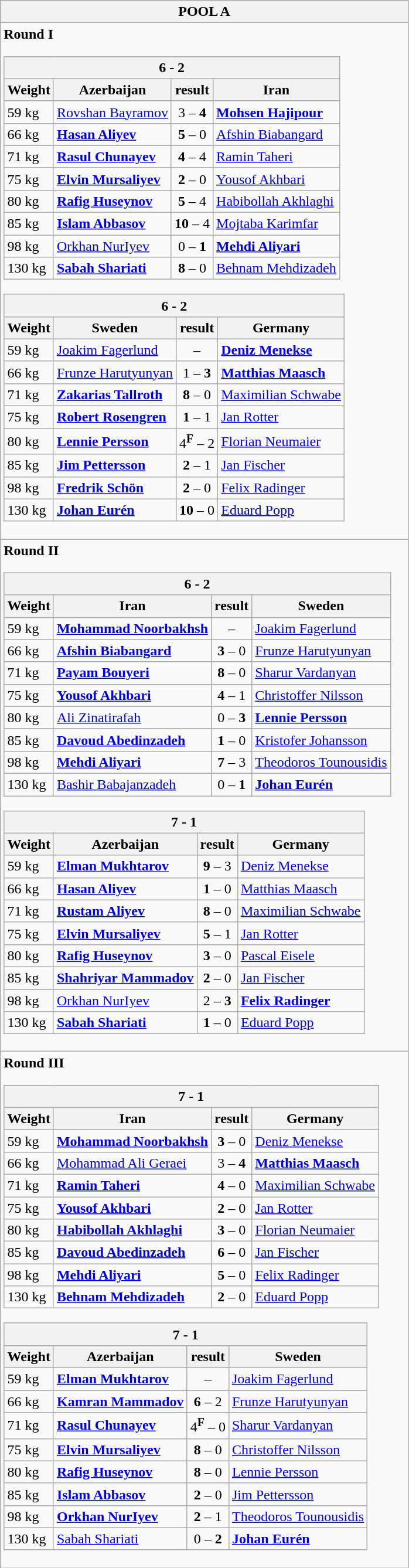<table class="wikitable outercollapse">
<tr>
<th>POOL A</th>
</tr>
<tr>
<td><strong>Round I</strong><br><table class="wikitable collapsible innercollapse">
<tr>
<th colspan=4> 6 -  2</th>
</tr>
<tr>
<th>Weight</th>
<th>Azerbaijan</th>
<th>result</th>
<th>Iran</th>
</tr>
<tr>
<td>59 kg</td>
<td><a href='#'>Rovshan Bayramov</a></td>
<td align=center>3 – <strong>4</strong></td>
<td><strong><a href='#'>Mohsen Hajipour</a></strong></td>
</tr>
<tr>
<td>66 kg</td>
<td><strong><a href='#'>Hasan Aliyev</a></strong></td>
<td align=center><strong>5</strong> – 0</td>
<td><a href='#'>Afshin Biabangard</a></td>
</tr>
<tr>
<td>71 kg</td>
<td><strong><a href='#'>Rasul Chunayev</a> </strong></td>
<td align=center><strong>4</strong> – 4</td>
<td><a href='#'>Ramin Taheri</a></td>
</tr>
<tr>
<td>75 kg</td>
<td><strong><a href='#'>Elvin Mursaliyev</a></strong></td>
<td align=center><strong>2</strong> – 0</td>
<td><a href='#'>Yousof Akhbari</a></td>
</tr>
<tr>
<td>80 kg</td>
<td><strong><a href='#'>Rafig Huseynov</a></strong></td>
<td align=center><strong>5</strong> – 4</td>
<td><a href='#'>Habibollah Akhlaghi</a></td>
</tr>
<tr>
<td>85 kg</td>
<td><strong><a href='#'>Islam Abbasov</a></strong></td>
<td align=center><strong>10</strong> – 4</td>
<td><a href='#'>Mojtaba Karimfar</a></td>
</tr>
<tr>
<td>98 kg</td>
<td><a href='#'>Orkhan NurIyev</a></td>
<td align=center>0 – <strong>1</strong></td>
<td><strong><a href='#'>Mehdi Aliyari</a></strong></td>
</tr>
<tr>
<td>130 kg</td>
<td><strong><a href='#'>Sabah Shariati</a></strong></td>
<td align=center><strong>8</strong> – 0</td>
<td><a href='#'>Behnam Mehdizadeh</a></td>
</tr>
</table>
<table class="wikitable collapsible innercollapse">
<tr>
<th colspan=4> 6 -  2</th>
</tr>
<tr>
<th>Weight</th>
<th>Sweden</th>
<th>result</th>
<th>Germany</th>
</tr>
<tr>
<td>59 kg</td>
<td><a href='#'>Joakim Fagerlund</a></td>
<td align=center>–</td>
<td><strong><a href='#'>Deniz Menekse</a></strong></td>
</tr>
<tr>
<td>66 kg</td>
<td><a href='#'>Frunze Harutyunyan</a></td>
<td align=center>1 – <strong>3</strong></td>
<td><strong><a href='#'>Matthias Maasch</a></strong></td>
</tr>
<tr>
<td>71 kg</td>
<td><strong><a href='#'>Zakarias Tallroth</a> </strong></td>
<td align=center><strong>8</strong> – 0</td>
<td><a href='#'>Maximilian Schwabe</a></td>
</tr>
<tr>
<td>75 kg</td>
<td><strong><a href='#'>Robert Rosengren</a></strong></td>
<td align=center><strong>1</strong> – 1</td>
<td><a href='#'>Jan Rotter</a></td>
</tr>
<tr>
<td>80 kg</td>
<td><strong><a href='#'>Lennie Persson</a></strong></td>
<td align=center>4<sup><strong>F</strong></sup> – 2</td>
<td><a href='#'>Florian Neumaier</a></td>
</tr>
<tr>
<td>85 kg</td>
<td><strong><a href='#'>Jim Pettersson</a></strong></td>
<td align=center><strong>2</strong> – 1</td>
<td><a href='#'>Jan Fischer</a></td>
</tr>
<tr>
<td>98 kg</td>
<td><strong><a href='#'>Fredrik Schön</a></strong></td>
<td align=center><strong>2</strong> – 0</td>
<td><a href='#'>Felix Radinger</a></td>
</tr>
<tr>
<td>130 kg</td>
<td><strong><a href='#'>Johan Eurén</a></strong></td>
<td align=center><strong>10</strong> – 0</td>
<td><a href='#'>Eduard Popp</a></td>
</tr>
</table>
</td>
</tr>
<tr>
<td><strong>Round II</strong><br><table class="wikitable collapsible innercollapse">
<tr>
<th colspan=4> 6 -  2</th>
</tr>
<tr>
<th>Weight</th>
<th>Iran</th>
<th>result</th>
<th>Sweden</th>
</tr>
<tr>
<td>59 kg</td>
<td><strong><a href='#'>Mohammad Noorbakhsh</a></strong></td>
<td align=center>–</td>
<td><a href='#'>Joakim Fagerlund</a></td>
</tr>
<tr>
<td>66 kg</td>
<td><strong><a href='#'>Afshin Biabangard</a></strong></td>
<td align=center><strong>3</strong> – 0</td>
<td><a href='#'>Frunze Harutyunyan</a></td>
</tr>
<tr>
<td>71 kg</td>
<td><strong><a href='#'>Payam Bouyeri</a> </strong></td>
<td align=center><strong>8</strong> – 0</td>
<td><a href='#'>Sharur Vardanyan</a></td>
</tr>
<tr>
<td>75 kg</td>
<td><strong><a href='#'>Yousof Akhbari</a></strong></td>
<td align=center><strong>4</strong> – 1</td>
<td><a href='#'>Christoffer Nilsson</a></td>
</tr>
<tr>
<td>80 kg</td>
<td><a href='#'>Ali Zinatirafah</a></td>
<td align=center>0 – <strong>3</strong></td>
<td><strong><a href='#'>Lennie Persson</a></strong></td>
</tr>
<tr>
<td>85 kg</td>
<td><strong><a href='#'>Davoud Abedinzadeh</a></strong></td>
<td align=center><strong>1</strong> – 0</td>
<td><a href='#'>Kristofer Johansson</a></td>
</tr>
<tr>
<td>98 kg</td>
<td><strong><a href='#'>Mehdi Aliyari</a></strong></td>
<td align=center><strong>7</strong> – 3</td>
<td><a href='#'>Theodoros Tounousidis</a></td>
</tr>
<tr>
<td>130 kg</td>
<td><a href='#'>Bashir Babajanzadeh</a></td>
<td align=center>0 – <strong>1</strong></td>
<td><strong><a href='#'>Johan Eurén</a></strong></td>
</tr>
</table>
<table class="wikitable collapsible innercollapse">
<tr>
<th colspan=4> 7 -  1</th>
</tr>
<tr>
<th>Weight</th>
<th>Azerbaijan</th>
<th>result</th>
<th>Germany</th>
</tr>
<tr>
<td>59 kg</td>
<td><strong><a href='#'>Elman Mukhtarov</a></strong></td>
<td align=center><strong>9</strong> – 3</td>
<td><a href='#'>Deniz Menekse</a></td>
</tr>
<tr>
<td>66 kg</td>
<td><strong><a href='#'>Hasan Aliyev</a></strong></td>
<td align=center><strong>1</strong> – 0</td>
<td><a href='#'>Matthias Maasch</a></td>
</tr>
<tr>
<td>71 kg</td>
<td><strong><a href='#'>Rustam Aliyev</a> </strong></td>
<td align=center><strong>8</strong> – 0</td>
<td><a href='#'>Maximilian Schwabe</a></td>
</tr>
<tr>
<td>75 kg</td>
<td><strong><a href='#'>Elvin Mursaliyev</a></strong></td>
<td align=center><strong>5</strong> – 1</td>
<td><a href='#'>Jan Rotter</a></td>
</tr>
<tr>
<td>80 kg</td>
<td><strong><a href='#'>Rafig Huseynov</a></strong></td>
<td align=center><strong>3</strong> – 0</td>
<td><a href='#'>Pascal Eisele</a></td>
</tr>
<tr>
<td>85 kg</td>
<td><strong><a href='#'>Shahriyar Mammadov</a></strong></td>
<td align=center><strong>2</strong> – 0</td>
<td><a href='#'>Jan Fischer</a></td>
</tr>
<tr>
<td>98 kg</td>
<td><a href='#'>Orkhan NurIyev</a></td>
<td align=center>2 – <strong>3</strong></td>
<td><strong><a href='#'>Felix Radinger</a></strong></td>
</tr>
<tr>
<td>130 kg</td>
<td><strong><a href='#'>Sabah Shariati</a></strong></td>
<td align=center><strong>1</strong> – 0</td>
<td><a href='#'>Eduard Popp</a></td>
</tr>
</table>
</td>
</tr>
<tr>
<td><strong>Round III</strong><br><table class="wikitable collapsible innercollapse">
<tr>
<th colspan=4> 7 -  1</th>
</tr>
<tr>
<th>Weight</th>
<th>Iran</th>
<th>result</th>
<th>Germany</th>
</tr>
<tr>
<td>59 kg</td>
<td><strong><a href='#'>Mohammad Noorbakhsh</a></strong></td>
<td align=center><strong>3</strong> – 0</td>
<td><a href='#'>Deniz Menekse</a></td>
</tr>
<tr>
<td>66 kg</td>
<td><a href='#'>Mohammad Ali Geraei</a></td>
<td align=center>3 – <strong>4</strong></td>
<td><strong><a href='#'>Matthias Maasch</a></strong></td>
</tr>
<tr>
<td>71 kg</td>
<td><strong><a href='#'>Ramin Taheri</a> </strong></td>
<td align=center><strong>4</strong> – 0</td>
<td><a href='#'>Maximilian Schwabe</a></td>
</tr>
<tr>
<td>75 kg</td>
<td><strong><a href='#'>Yousof Akhbari</a></strong></td>
<td align=center><strong>2</strong> – 0</td>
<td><a href='#'>Jan Rotter</a></td>
</tr>
<tr>
<td>80 kg</td>
<td><strong><a href='#'>Habibollah Akhlaghi</a></strong></td>
<td align=center><strong>3</strong> – 0</td>
<td><a href='#'>Florian Neumaier</a></td>
</tr>
<tr>
<td>85 kg</td>
<td><strong><a href='#'>Davoud Abedinzadeh</a></strong></td>
<td align=center><strong>6</strong> – 0</td>
<td><a href='#'>Jan Fischer</a></td>
</tr>
<tr>
<td>98 kg</td>
<td><strong><a href='#'>Mehdi Aliyari</a></strong></td>
<td align=center><strong>5</strong> – 0</td>
<td><a href='#'>Felix Radinger</a></td>
</tr>
<tr>
<td>130 kg</td>
<td><strong><a href='#'>Behnam Mehdizadeh</a></strong></td>
<td align=center><strong>2</strong> – 0</td>
<td><a href='#'>Eduard Popp</a></td>
</tr>
</table>
<table class="wikitable collapsible innercollapse">
<tr>
<th colspan=4> 7 -  1</th>
</tr>
<tr>
<th>Weight</th>
<th>Azerbaijan</th>
<th>result</th>
<th>Sweden</th>
</tr>
<tr>
<td>59 kg</td>
<td><strong><a href='#'>Elman Mukhtarov</a></strong></td>
<td align=center>–</td>
<td><a href='#'>Joakim Fagerlund</a></td>
</tr>
<tr>
<td>66 kg</td>
<td><strong><a href='#'>Kamran Mammadov</a></strong></td>
<td align=center><strong>6</strong> – 2</td>
<td><a href='#'>Frunze Harutyunyan</a></td>
</tr>
<tr>
<td>71 kg</td>
<td><strong><a href='#'>Rasul Chunayev</a> </strong></td>
<td align=center>4<sup><strong>F</strong></sup> – 0</td>
<td><a href='#'>Sharur Vardanyan</a></td>
</tr>
<tr>
<td>75 kg</td>
<td><strong><a href='#'>Elvin Mursaliyev</a></strong></td>
<td align=center><strong>8</strong> – 0</td>
<td><a href='#'>Christoffer Nilsson</a></td>
</tr>
<tr>
<td>80 kg</td>
<td><strong><a href='#'>Rafig Huseynov</a></strong></td>
<td align=center><strong>8</strong> – 0</td>
<td><a href='#'>Lennie Persson</a></td>
</tr>
<tr>
<td>85 kg</td>
<td><strong><a href='#'>Islam Abbasov</a></strong></td>
<td align=center><strong>2</strong> – 0</td>
<td><a href='#'>Jim Pettersson</a></td>
</tr>
<tr>
<td>98 kg</td>
<td><strong><a href='#'>Orkhan NurIyev</a></strong></td>
<td align=center><strong>2</strong> – 1</td>
<td><a href='#'>Theodoros Tounousidis</a></td>
</tr>
<tr>
<td>130 kg</td>
<td><a href='#'>Sabah Shariati</a></td>
<td align=center>0 – <strong>2</strong></td>
<td><strong><a href='#'>Johan Eurén</a></strong></td>
</tr>
</table>
</td>
</tr>
</table>
